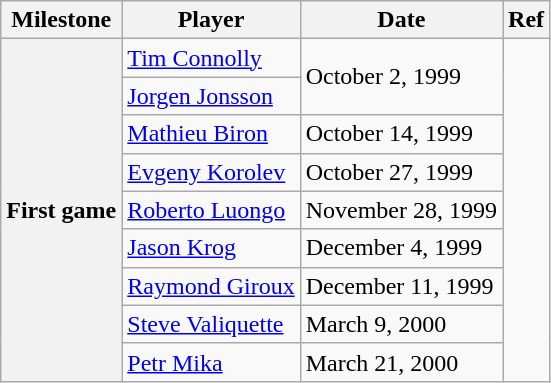<table class="wikitable">
<tr>
<th scope="col">Milestone</th>
<th scope="col">Player</th>
<th scope="col">Date</th>
<th scope="col">Ref</th>
</tr>
<tr>
<th rowspan=9>First game</th>
<td><a href='#'>Tim Connolly</a></td>
<td rowspan=2>October 2, 1999</td>
<td rowspan=9></td>
</tr>
<tr>
<td><a href='#'>Jorgen Jonsson</a></td>
</tr>
<tr>
<td><a href='#'>Mathieu Biron</a></td>
<td>October 14, 1999</td>
</tr>
<tr>
<td><a href='#'>Evgeny Korolev</a></td>
<td>October 27, 1999</td>
</tr>
<tr>
<td><a href='#'>Roberto Luongo</a></td>
<td>November 28, 1999</td>
</tr>
<tr>
<td><a href='#'>Jason Krog</a></td>
<td>December 4, 1999</td>
</tr>
<tr>
<td><a href='#'>Raymond Giroux</a></td>
<td>December 11, 1999</td>
</tr>
<tr>
<td><a href='#'>Steve Valiquette</a></td>
<td>March 9, 2000</td>
</tr>
<tr>
<td><a href='#'>Petr Mika</a></td>
<td>March 21, 2000</td>
</tr>
</table>
